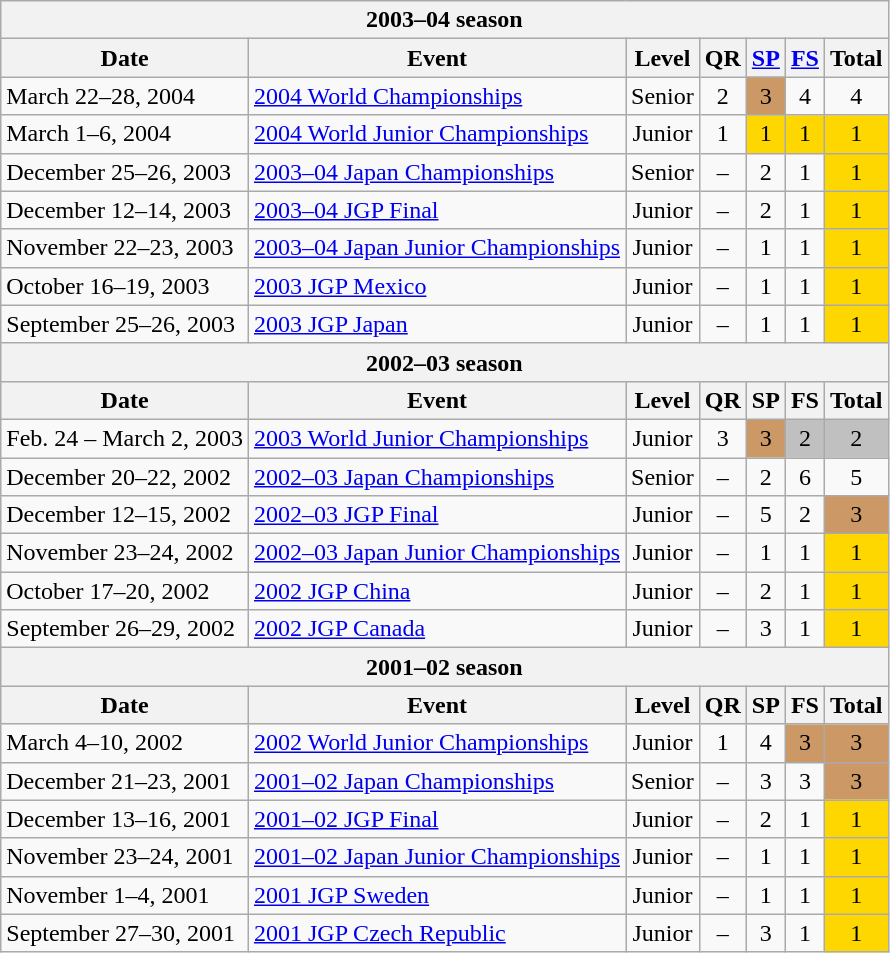<table class="wikitable">
<tr>
<th colspan="7">2003–04 season</th>
</tr>
<tr>
<th>Date</th>
<th>Event</th>
<th>Level</th>
<th>QR</th>
<th><a href='#'>SP</a></th>
<th><a href='#'>FS</a></th>
<th>Total</th>
</tr>
<tr>
<td>March 22–28, 2004</td>
<td><a href='#'>2004 World Championships</a></td>
<td align=center>Senior</td>
<td align=center>2</td>
<td align=center bgcolor=cc9966>3</td>
<td align=center>4</td>
<td align=center>4</td>
</tr>
<tr>
<td>March 1–6, 2004</td>
<td><a href='#'>2004 World Junior Championships</a></td>
<td align=center>Junior</td>
<td align=center>1</td>
<td align=center bgcolor=gold>1</td>
<td align=center bgcolor=gold>1</td>
<td align=center bgcolor=gold>1</td>
</tr>
<tr>
<td>December 25–26, 2003</td>
<td><a href='#'>2003–04 Japan Championships</a></td>
<td align=center>Senior</td>
<td align=center>–</td>
<td align=center>2</td>
<td align=center>1</td>
<td align=center bgcolor=gold>1</td>
</tr>
<tr>
<td>December 12–14, 2003</td>
<td><a href='#'>2003–04 JGP Final</a></td>
<td align=center>Junior</td>
<td align=center>–</td>
<td align=center>2</td>
<td align=center>1</td>
<td align=center bgcolor=gold>1</td>
</tr>
<tr>
<td>November 22–23, 2003</td>
<td><a href='#'>2003–04 Japan Junior Championships</a></td>
<td align=center>Junior</td>
<td align=center>–</td>
<td align=center>1</td>
<td align=center>1</td>
<td align=center bgcolor=gold>1</td>
</tr>
<tr>
<td>October 16–19, 2003</td>
<td><a href='#'>2003 JGP Mexico</a></td>
<td align=center>Junior</td>
<td align=center>–</td>
<td align=center>1</td>
<td align=center>1</td>
<td align=center bgcolor=gold>1</td>
</tr>
<tr>
<td>September 25–26, 2003</td>
<td><a href='#'>2003 JGP Japan</a></td>
<td align=center>Junior</td>
<td align=center>–</td>
<td align=center>1</td>
<td align=center>1</td>
<td align=center bgcolor=gold>1</td>
</tr>
<tr>
<th colspan="7">2002–03 season</th>
</tr>
<tr>
<th>Date</th>
<th>Event</th>
<th>Level</th>
<th>QR</th>
<th>SP</th>
<th>FS</th>
<th>Total</th>
</tr>
<tr>
<td>Feb. 24 – March 2, 2003</td>
<td><a href='#'>2003 World Junior Championships</a></td>
<td align=center>Junior</td>
<td align=center>3</td>
<td align=center bgcolor=cc9966>3</td>
<td align=center bgcolor=silver>2</td>
<td align=center bgcolor=silver>2</td>
</tr>
<tr>
<td>December 20–22, 2002</td>
<td><a href='#'>2002–03 Japan Championships</a></td>
<td align=center>Senior</td>
<td align=center>–</td>
<td align=center>2</td>
<td align=center>6</td>
<td align=center>5</td>
</tr>
<tr>
<td>December 12–15, 2002</td>
<td><a href='#'>2002–03 JGP Final</a></td>
<td align=center>Junior</td>
<td align=center>–</td>
<td align=center>5</td>
<td align=center>2</td>
<td align=center bgcolor=cc9966>3</td>
</tr>
<tr>
<td>November 23–24, 2002</td>
<td><a href='#'>2002–03 Japan Junior Championships</a></td>
<td align=center>Junior</td>
<td align=center>–</td>
<td align=center>1</td>
<td align=center>1</td>
<td align=center bgcolor=gold>1</td>
</tr>
<tr>
<td>October 17–20, 2002</td>
<td><a href='#'>2002 JGP China</a></td>
<td align=center>Junior</td>
<td align=center>–</td>
<td align=center>2</td>
<td align=center>1</td>
<td align=center bgcolor=gold>1</td>
</tr>
<tr>
<td>September 26–29, 2002</td>
<td><a href='#'>2002 JGP Canada</a></td>
<td align=center>Junior</td>
<td align=center>–</td>
<td align=center>3</td>
<td align=center>1</td>
<td align=center bgcolor=gold>1</td>
</tr>
<tr>
<th colspan="7">2001–02 season</th>
</tr>
<tr>
<th>Date</th>
<th>Event</th>
<th>Level</th>
<th>QR</th>
<th>SP</th>
<th>FS</th>
<th>Total</th>
</tr>
<tr>
<td>March 4–10, 2002</td>
<td><a href='#'>2002 World Junior Championships</a></td>
<td align=center>Junior</td>
<td align=center>1</td>
<td align=center>4</td>
<td align=center bgcolor=cc9966>3</td>
<td align=center bgcolor=cc9966>3</td>
</tr>
<tr>
<td>December 21–23, 2001</td>
<td><a href='#'>2001–02 Japan Championships</a></td>
<td align=center>Senior</td>
<td align=center>–</td>
<td align=center>3</td>
<td align=center>3</td>
<td align=center bgcolor=cc9966>3</td>
</tr>
<tr>
<td>December 13–16, 2001</td>
<td><a href='#'>2001–02 JGP Final</a></td>
<td align=center>Junior</td>
<td align=center>–</td>
<td align=center>2</td>
<td align=center>1</td>
<td align=center bgcolor=gold>1</td>
</tr>
<tr>
<td>November 23–24, 2001</td>
<td><a href='#'>2001–02 Japan Junior Championships</a></td>
<td align=center>Junior</td>
<td align=center>–</td>
<td align=center>1</td>
<td align=center>1</td>
<td align=center bgcolor=gold>1</td>
</tr>
<tr>
<td>November 1–4, 2001</td>
<td><a href='#'>2001 JGP Sweden</a></td>
<td align=center>Junior</td>
<td align=center>–</td>
<td align=center>1</td>
<td align=center>1</td>
<td align=center bgcolor=gold>1</td>
</tr>
<tr>
<td>September 27–30, 2001</td>
<td><a href='#'>2001 JGP Czech Republic</a></td>
<td align=center>Junior</td>
<td align=center>–</td>
<td align=center>3</td>
<td align=center>1</td>
<td align=center bgcolor=gold>1</td>
</tr>
</table>
